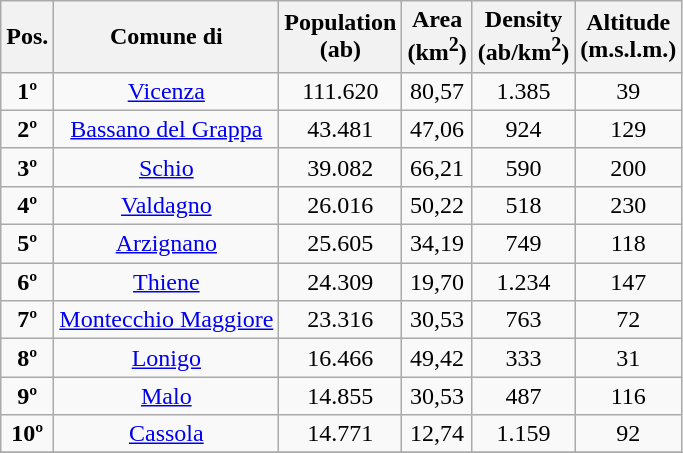<table class="wikitable" style="text-align:center;">
<tr>
<th>Pos.</th>
<th>Comune di</th>
<th>Population<br>(ab)</th>
<th>Area<br>(km<sup>2</sup>)</th>
<th>Density<br>(ab/km<sup>2</sup>)</th>
<th>Altitude<br>(m.s.l.m.)</th>
</tr>
<tr>
<td><strong>1º</strong></td>
<td><a href='#'>Vicenza</a></td>
<td>111.620</td>
<td>80,57</td>
<td>1.385</td>
<td>39</td>
</tr>
<tr>
<td><strong>2º</strong></td>
<td><a href='#'>Bassano del Grappa</a></td>
<td>43.481</td>
<td>47,06</td>
<td>924</td>
<td>129</td>
</tr>
<tr>
<td><strong>3º</strong></td>
<td><a href='#'>Schio</a></td>
<td>39.082</td>
<td>66,21</td>
<td>590</td>
<td>200</td>
</tr>
<tr>
<td><strong>4º</strong></td>
<td><a href='#'>Valdagno</a></td>
<td>26.016</td>
<td>50,22</td>
<td>518</td>
<td>230</td>
</tr>
<tr>
<td><strong>5º</strong></td>
<td><a href='#'>Arzignano</a></td>
<td>25.605</td>
<td>34,19</td>
<td>749</td>
<td>118</td>
</tr>
<tr>
<td><strong>6º</strong></td>
<td><a href='#'>Thiene</a></td>
<td>24.309</td>
<td>19,70</td>
<td>1.234</td>
<td>147</td>
</tr>
<tr>
<td><strong>7º</strong></td>
<td><a href='#'>Montecchio Maggiore</a></td>
<td>23.316</td>
<td>30,53</td>
<td>763</td>
<td>72</td>
</tr>
<tr>
<td><strong>8º</strong></td>
<td><a href='#'>Lonigo</a></td>
<td>16.466</td>
<td>49,42</td>
<td>333</td>
<td>31</td>
</tr>
<tr>
<td><strong>9º</strong></td>
<td><a href='#'>Malo</a></td>
<td>14.855</td>
<td>30,53</td>
<td>487</td>
<td>116</td>
</tr>
<tr>
<td><strong>10º</strong></td>
<td><a href='#'>Cassola</a></td>
<td>14.771</td>
<td>12,74</td>
<td>1.159</td>
<td>92</td>
</tr>
<tr>
</tr>
</table>
